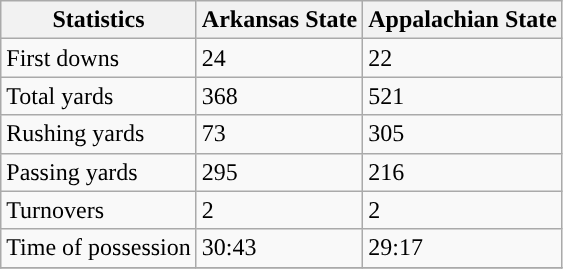<table class="wikitable">
<tr>
<th>Statistics</th>
<th>Arkansas State</th>
<th>Appalachian State</th>
</tr>
<tr>
<td>First downs</td>
<td>24</td>
<td>22</td>
</tr>
<tr>
<td>Total yards</td>
<td>368</td>
<td>521</td>
</tr>
<tr>
<td>Rushing yards</td>
<td>73</td>
<td>305</td>
</tr>
<tr>
<td>Passing yards</td>
<td>295</td>
<td>216</td>
</tr>
<tr>
<td>Turnovers</td>
<td>2</td>
<td>2</td>
</tr>
<tr>
<td>Time of possession</td>
<td>30:43</td>
<td>29:17</td>
</tr>
<tr>
</tr>
</table>
